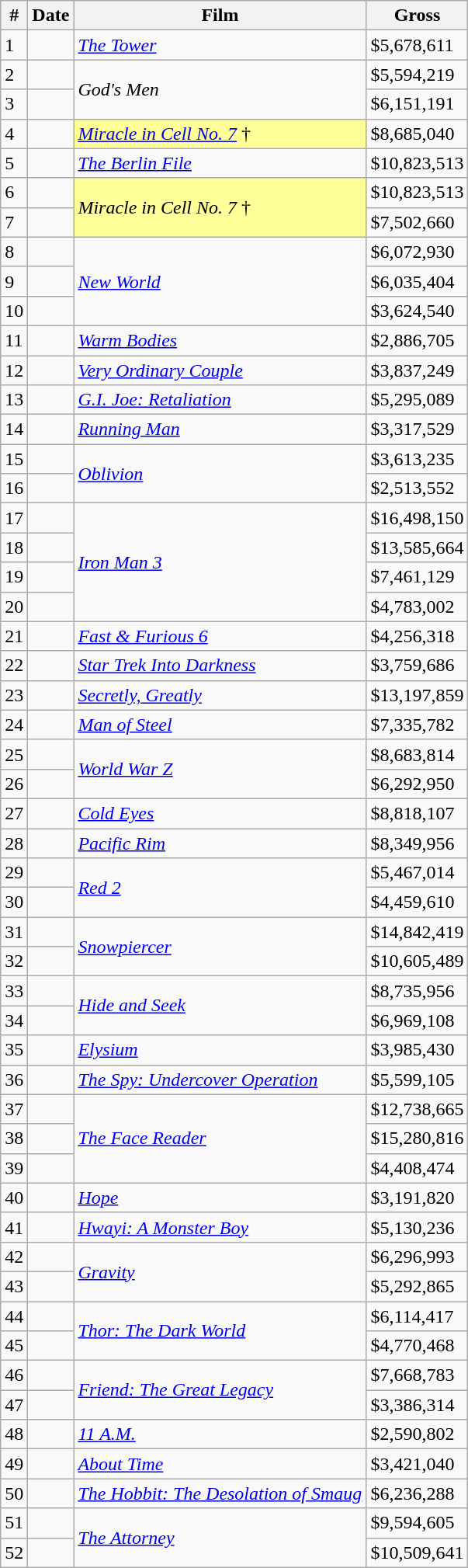<table class="wikitable sortable">
<tr>
<th>#</th>
<th>Date</th>
<th>Film</th>
<th>Gross</th>
</tr>
<tr>
<td>1</td>
<td></td>
<td><em><a href='#'>The Tower</a></em></td>
<td>$5,678,611</td>
</tr>
<tr>
<td>2</td>
<td></td>
<td rowspan="2"><em>God's Men</em></td>
<td>$5,594,219</td>
</tr>
<tr>
<td>3</td>
<td></td>
<td>$6,151,191</td>
</tr>
<tr>
<td>4</td>
<td></td>
<td style="background-color:#FFFF99"><em><a href='#'>Miracle in Cell No. 7</a></em> †</td>
<td>$8,685,040</td>
</tr>
<tr>
<td>5</td>
<td></td>
<td><em><a href='#'>The Berlin File</a></em></td>
<td>$10,823,513</td>
</tr>
<tr>
<td>6</td>
<td></td>
<td rowspan="2" style="background-color:#FFFF99"><em>Miracle in Cell No. 7</em> †</td>
<td>$10,823,513</td>
</tr>
<tr>
<td>7</td>
<td></td>
<td>$7,502,660</td>
</tr>
<tr>
<td>8</td>
<td></td>
<td rowspan="3"><em><a href='#'>New World</a></em></td>
<td>$6,072,930</td>
</tr>
<tr>
<td>9</td>
<td></td>
<td>$6,035,404</td>
</tr>
<tr>
<td>10</td>
<td></td>
<td>$3,624,540</td>
</tr>
<tr>
<td>11</td>
<td></td>
<td><em><a href='#'>Warm Bodies</a></em></td>
<td>$2,886,705</td>
</tr>
<tr>
<td>12</td>
<td></td>
<td><em><a href='#'>Very Ordinary Couple</a></em></td>
<td>$3,837,249</td>
</tr>
<tr>
<td>13</td>
<td></td>
<td><em><a href='#'>G.I. Joe: Retaliation</a></em></td>
<td>$5,295,089</td>
</tr>
<tr>
<td>14</td>
<td></td>
<td><a href='#'><em>Running Man</em></a></td>
<td>$3,317,529</td>
</tr>
<tr>
<td>15</td>
<td></td>
<td rowspan="2"><em><a href='#'>Oblivion</a></em></td>
<td>$3,613,235</td>
</tr>
<tr>
<td>16</td>
<td></td>
<td>$2,513,552</td>
</tr>
<tr>
<td>17</td>
<td></td>
<td rowspan="4"><em><a href='#'>Iron Man 3</a></em></td>
<td>$16,498,150</td>
</tr>
<tr>
<td>18</td>
<td></td>
<td>$13,585,664</td>
</tr>
<tr>
<td>19</td>
<td></td>
<td>$7,461,129</td>
</tr>
<tr>
<td>20</td>
<td></td>
<td>$4,783,002</td>
</tr>
<tr>
<td>21</td>
<td></td>
<td><em><a href='#'>Fast & Furious 6</a></em></td>
<td>$4,256,318</td>
</tr>
<tr>
<td>22</td>
<td></td>
<td><em><a href='#'>Star Trek Into Darkness</a></em></td>
<td>$3,759,686</td>
</tr>
<tr>
<td>23</td>
<td></td>
<td><em><a href='#'>Secretly, Greatly</a></em></td>
<td>$13,197,859</td>
</tr>
<tr>
<td>24</td>
<td></td>
<td><em><a href='#'>Man of Steel</a></em></td>
<td>$7,335,782</td>
</tr>
<tr>
<td>25</td>
<td></td>
<td rowspan="2"><em><a href='#'>World War Z</a></em></td>
<td>$8,683,814</td>
</tr>
<tr>
<td>26</td>
<td></td>
<td>$6,292,950</td>
</tr>
<tr>
<td>27</td>
<td></td>
<td><em><a href='#'>Cold Eyes</a></em></td>
<td>$8,818,107</td>
</tr>
<tr>
<td>28</td>
<td></td>
<td><em><a href='#'>Pacific Rim</a></em></td>
<td>$8,349,956</td>
</tr>
<tr>
<td>29</td>
<td></td>
<td rowspan="2"><em><a href='#'>Red 2</a></em></td>
<td>$5,467,014</td>
</tr>
<tr>
<td>30</td>
<td></td>
<td>$4,459,610</td>
</tr>
<tr>
<td>31</td>
<td></td>
<td rowspan="2"><em><a href='#'>Snowpiercer</a></em></td>
<td>$14,842,419</td>
</tr>
<tr>
<td>32</td>
<td></td>
<td>$10,605,489</td>
</tr>
<tr>
<td>33</td>
<td></td>
<td rowspan="2"><em><a href='#'>Hide and Seek</a></em></td>
<td>$8,735,956</td>
</tr>
<tr>
<td>34</td>
<td></td>
<td>$6,969,108</td>
</tr>
<tr>
<td>35</td>
<td></td>
<td><em><a href='#'>Elysium</a></em></td>
<td>$3,985,430</td>
</tr>
<tr>
<td>36</td>
<td></td>
<td><em><a href='#'>The Spy: Undercover Operation</a></em></td>
<td>$5,599,105</td>
</tr>
<tr>
<td>37</td>
<td></td>
<td rowspan="3"><em><a href='#'>The Face Reader</a></em></td>
<td>$12,738,665</td>
</tr>
<tr>
<td>38</td>
<td></td>
<td>$15,280,816</td>
</tr>
<tr>
<td>39</td>
<td></td>
<td>$4,408,474</td>
</tr>
<tr>
<td>40</td>
<td></td>
<td><em><a href='#'>Hope</a></em></td>
<td>$3,191,820</td>
</tr>
<tr>
<td>41</td>
<td></td>
<td><em><a href='#'>Hwayi: A Monster Boy</a></em></td>
<td>$5,130,236</td>
</tr>
<tr>
<td>42</td>
<td></td>
<td rowspan="2"><em><a href='#'>Gravity</a></em></td>
<td>$6,296,993</td>
</tr>
<tr>
<td>43</td>
<td></td>
<td>$5,292,865</td>
</tr>
<tr>
<td>44</td>
<td></td>
<td rowspan="2"><em><a href='#'>Thor: The Dark World</a></em></td>
<td>$6,114,417</td>
</tr>
<tr>
<td>45</td>
<td></td>
<td>$4,770,468</td>
</tr>
<tr>
<td>46</td>
<td></td>
<td rowspan="2"><em><a href='#'>Friend: The Great Legacy</a></em></td>
<td>$7,668,783</td>
</tr>
<tr>
<td>47</td>
<td></td>
<td>$3,386,314</td>
</tr>
<tr>
<td>48</td>
<td></td>
<td><em><a href='#'>11 A.M.</a></em></td>
<td>$2,590,802</td>
</tr>
<tr>
<td>49</td>
<td></td>
<td><em><a href='#'>About Time</a></em></td>
<td>$3,421,040</td>
</tr>
<tr>
<td>50</td>
<td></td>
<td><em><a href='#'>The Hobbit: The Desolation of Smaug</a></em></td>
<td>$6,236,288</td>
</tr>
<tr>
<td>51</td>
<td></td>
<td rowspan="2"><em><a href='#'>The Attorney</a></em></td>
<td>$9,594,605</td>
</tr>
<tr>
<td>52</td>
<td></td>
<td>$10,509,641</td>
</tr>
</table>
